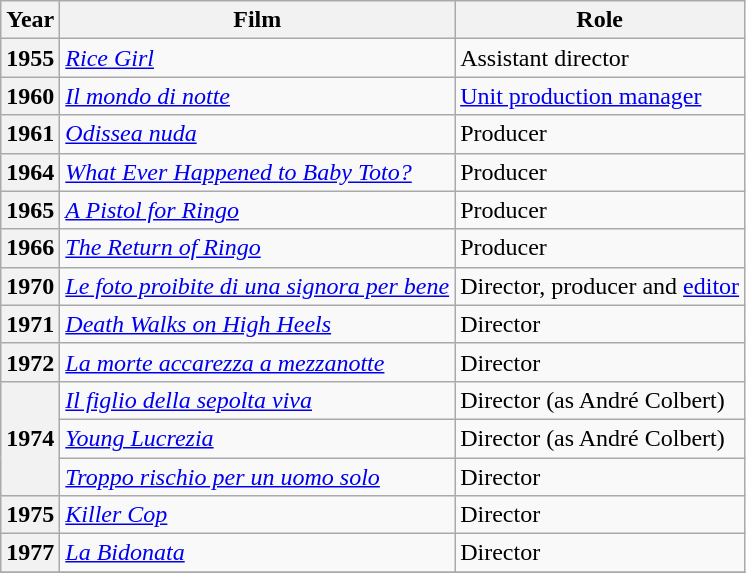<table class="wikitable sortable">
<tr>
<th scope="col">Year</th>
<th scope="col">Film</th>
<th scope="col">Role</th>
</tr>
<tr>
<th scope="row">1955</th>
<td><em><a href='#'>Rice Girl</a></em></td>
<td>Assistant director</td>
</tr>
<tr>
<th scope="row">1960</th>
<td><em><a href='#'>Il mondo di notte</a></em></td>
<td><a href='#'>Unit production manager</a></td>
</tr>
<tr>
<th scope="row">1961</th>
<td><em><a href='#'>Odissea nuda</a></em></td>
<td>Producer</td>
</tr>
<tr>
<th scope="row">1964</th>
<td><em><a href='#'>What Ever Happened to Baby Toto?</a></em></td>
<td>Producer</td>
</tr>
<tr>
<th scope="row">1965</th>
<td><em><a href='#'>A Pistol for Ringo</a></em></td>
<td>Producer</td>
</tr>
<tr>
<th scope="row">1966</th>
<td><em><a href='#'>The Return of Ringo</a></em></td>
<td>Producer</td>
</tr>
<tr>
<th scope="row">1970</th>
<td><em><a href='#'>Le foto proibite di una signora per bene</a></em></td>
<td>Director, producer and <a href='#'>editor</a></td>
</tr>
<tr>
<th scope="row">1971</th>
<td><em><a href='#'>Death Walks on High Heels</a></em></td>
<td>Director</td>
</tr>
<tr>
<th scope="row">1972</th>
<td><em><a href='#'>La morte accarezza a mezzanotte</a></em></td>
<td>Director</td>
</tr>
<tr>
<th scope="row" rowspan=3>1974</th>
<td><em><a href='#'>Il figlio della sepolta viva</a></em></td>
<td>Director (as André Colbert)</td>
</tr>
<tr>
<td><em><a href='#'>Young Lucrezia</a></em></td>
<td>Director (as André Colbert)</td>
</tr>
<tr>
<td><em><a href='#'>Troppo rischio per un uomo solo</a></em></td>
<td>Director</td>
</tr>
<tr>
<th scope="row">1975</th>
<td><em><a href='#'>Killer Cop</a></em></td>
<td>Director</td>
</tr>
<tr>
<th scope="row">1977</th>
<td><em><a href='#'>La Bidonata</a></em></td>
<td>Director</td>
</tr>
<tr>
</tr>
</table>
